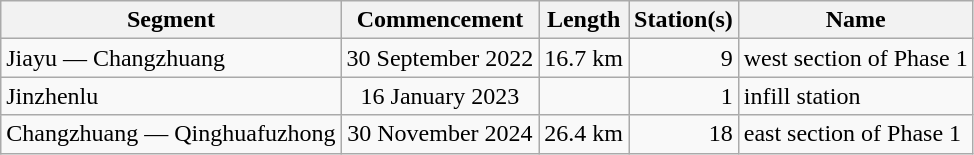<table class="wikitable" style="border-collapse: collapse; text-align: right;">
<tr>
<th>Segment</th>
<th>Commencement</th>
<th>Length</th>
<th>Station(s)</th>
<th>Name</th>
</tr>
<tr>
<td style="text-align: left;">Jiayu — Changzhuang</td>
<td style="text-align: center;">30 September 2022</td>
<td>16.7 km</td>
<td>9</td>
<td style="text-align: left;">west section of Phase 1</td>
</tr>
<tr>
<td style="text-align: left;">Jinzhenlu</td>
<td style="text-align: center;">16 January 2023</td>
<td></td>
<td>1</td>
<td style="text-align: left;">infill station</td>
</tr>
<tr>
<td style="text-align: left;">Changzhuang — Qinghuafuzhong</td>
<td style="text-align: center;">30 November 2024</td>
<td>26.4 km</td>
<td>18</td>
<td style="text-align: left;">east section of Phase 1</td>
</tr>
</table>
